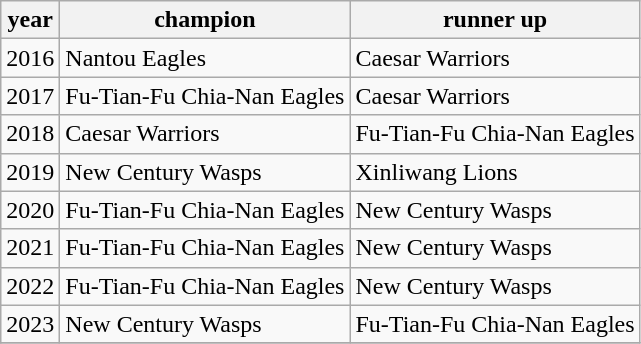<table class="wikitable">
<tr>
<th>year</th>
<th>champion</th>
<th>runner up</th>
</tr>
<tr>
<td>2016</td>
<td>Nantou Eagles</td>
<td>Caesar Warriors</td>
</tr>
<tr>
<td>2017</td>
<td>Fu-Tian-Fu Chia-Nan Eagles</td>
<td>Caesar Warriors</td>
</tr>
<tr>
<td>2018</td>
<td>Caesar Warriors</td>
<td>Fu-Tian-Fu Chia-Nan Eagles</td>
</tr>
<tr>
<td>2019</td>
<td>New Century Wasps</td>
<td>Xinliwang Lions</td>
</tr>
<tr>
<td>2020</td>
<td>Fu-Tian-Fu Chia-Nan Eagles</td>
<td>New Century Wasps</td>
</tr>
<tr>
<td>2021</td>
<td>Fu-Tian-Fu Chia-Nan Eagles</td>
<td>New Century Wasps</td>
</tr>
<tr>
<td>2022</td>
<td>Fu-Tian-Fu Chia-Nan Eagles</td>
<td>New Century Wasps</td>
</tr>
<tr>
<td>2023</td>
<td>New Century Wasps</td>
<td>Fu-Tian-Fu Chia-Nan Eagles</td>
</tr>
<tr>
</tr>
</table>
